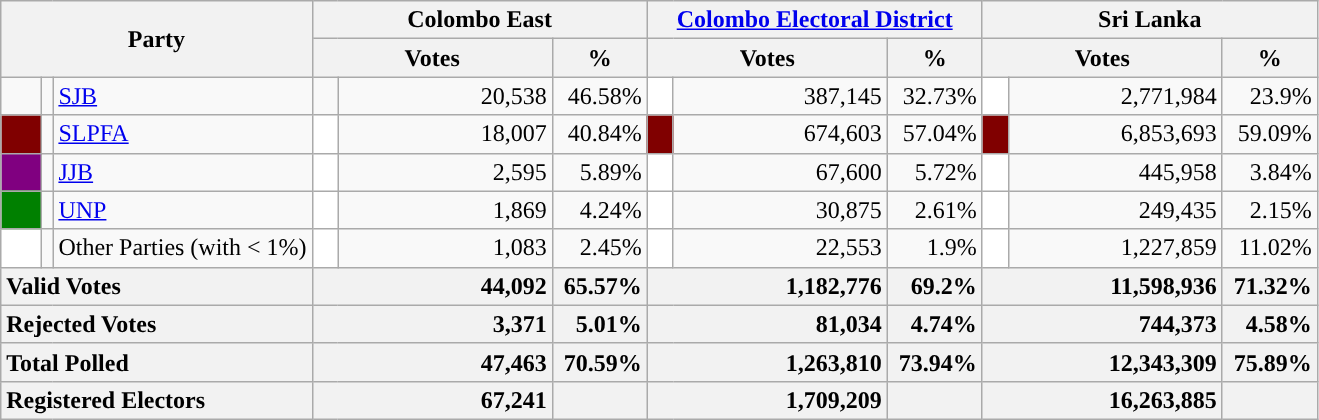<table class="wikitable">
<tr>
<th colspan="3" width="144px"rowspan="2">Party</th>
<th colspan="3" width="216px">Colombo East</th>
<th colspan="3" width="216px"><a href='#'>Colombo Electoral District</a></th>
<th colspan="3" width="216px">Sri Lanka</th>
</tr>
<tr>
<th colspan="2" width="144px">Votes</th>
<th>%</th>
<th colspan="2" width="144px">Votes</th>
<th>%</th>
<th colspan="2" width="144px">Votes</th>
<th>%</th>
</tr>
<tr>
<td style="background-color:"></td>
<td></td>
<td style="text-align:left;"><a href='#'>SJB</a></td>
<td style="background-color:"></td>
<td style="text-align:right;">20,538</td>
<td style="text-align:right;">46.58%</td>
<td style="background-color:white;" width="10px"></td>
<td style="text-align:right;">387,145</td>
<td style="text-align:right;">32.73%</td>
<td style="background-color:white;" width="10px"></td>
<td style="text-align:right;">2,771,984</td>
<td style="text-align:right;">23.9%</td>
</tr>
<tr>
<td style="background-color:maroon;" width="20px"></td>
<td></td>
<td style="text-align:left;"><a href='#'>SLPFA</a></td>
<td style="background-color:white;" width="10px"></td>
<td style="text-align:right;">18,007</td>
<td style="text-align:right;">40.84%</td>
<td style="background-color:maroon;" width="10px"></td>
<td style="text-align:right;">674,603</td>
<td style="text-align:right;">57.04%</td>
<td style="background-color:maroon;" width="10px"></td>
<td style="text-align:right;">6,853,693</td>
<td style="text-align:right;">59.09%</td>
</tr>
<tr>
<td style="background-color:purple;" width="20px"></td>
<td></td>
<td style="text-align:left;"><a href='#'>JJB</a></td>
<td style="background-color:white;" width="10px"></td>
<td style="text-align:right;">2,595</td>
<td style="text-align:right;">5.89%</td>
<td style="background-color:white;" width="10px"></td>
<td style="text-align:right;">67,600</td>
<td style="text-align:right;">5.72%</td>
<td style="background-color:white;" width="10px"></td>
<td style="text-align:right;">445,958</td>
<td style="text-align:right;">3.84%</td>
</tr>
<tr>
<td style="background-color:green;" width="20px"></td>
<td></td>
<td style="text-align:left;"><a href='#'>UNP</a></td>
<td style="background-color:white;" width="10px"></td>
<td style="text-align:right;">1,869</td>
<td style="text-align:right;">4.24%</td>
<td style="background-color:white;" width="10px"></td>
<td style="text-align:right;">30,875</td>
<td style="text-align:right;">2.61%</td>
<td style="background-color:white;" width="10px"></td>
<td style="text-align:right;">249,435</td>
<td style="text-align:right;">2.15%</td>
</tr>
<tr>
<td style="background-color:white;" width="20px"></td>
<td></td>
<td style="text-align:left;">Other Parties (with < 1%)</td>
<td style="background-color:white;" width="10px"></td>
<td style="text-align:right;">1,083</td>
<td style="text-align:right;">2.45%</td>
<td style="background-color:white;" width="10px"></td>
<td style="text-align:right;">22,553</td>
<td style="text-align:right;">1.9%</td>
<td style="background-color:white;" width="10px"></td>
<td style="text-align:right;">1,227,859</td>
<td style="text-align:right;">11.02%</td>
</tr>
<tr>
<th colspan="3" width="144px"style="text-align:left;">Valid Votes</th>
<th style="text-align:right;"colspan="2" width="144px">44,092</th>
<th style="text-align:right;">65.57%</th>
<th style="text-align:right;"colspan="2" width="144px">1,182,776</th>
<th style="text-align:right;">69.2%</th>
<th style="text-align:right;"colspan="2" width="144px">11,598,936</th>
<th style="text-align:right;">71.32%</th>
</tr>
<tr>
<th colspan="3" width="144px"style="text-align:left;">Rejected Votes</th>
<th style="text-align:right;"colspan="2" width="144px">3,371</th>
<th style="text-align:right;">5.01%</th>
<th style="text-align:right;"colspan="2" width="144px">81,034</th>
<th style="text-align:right;">4.74%</th>
<th style="text-align:right;"colspan="2" width="144px">744,373</th>
<th style="text-align:right;">4.58%</th>
</tr>
<tr>
<th colspan="3" width="144px"style="text-align:left;">Total Polled</th>
<th style="text-align:right;"colspan="2" width="144px">47,463</th>
<th style="text-align:right;">70.59%</th>
<th style="text-align:right;"colspan="2" width="144px">1,263,810</th>
<th style="text-align:right;">73.94%</th>
<th style="text-align:right;"colspan="2" width="144px">12,343,309</th>
<th style="text-align:right;">75.89%</th>
</tr>
<tr>
<th colspan="3" width="144px"style="text-align:left;">Registered Electors</th>
<th style="text-align:right;"colspan="2" width="144px">67,241</th>
<th></th>
<th style="text-align:right;"colspan="2" width="144px">1,709,209</th>
<th></th>
<th style="text-align:right;"colspan="2" width="144px">16,263,885</th>
<th></th>
</tr>
</table>
